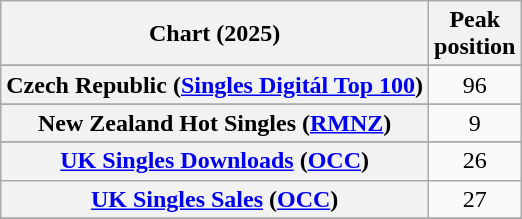<table class="wikitable sortable plainrowheaders" style="text-align:center">
<tr>
<th scope="col">Chart (2025)</th>
<th scope="col">Peak<br>position</th>
</tr>
<tr>
</tr>
<tr>
<th scope="row">Czech Republic (<a href='#'>Singles Digitál Top 100</a>)</th>
<td>96</td>
</tr>
<tr>
</tr>
<tr>
<th scope="row">New Zealand Hot Singles (<a href='#'>RMNZ</a>)</th>
<td>9</td>
</tr>
<tr>
</tr>
<tr>
<th scope="row"><a href='#'>UK Singles Downloads</a> (<a href='#'>OCC</a>)</th>
<td>26</td>
</tr>
<tr>
<th scope="row"><a href='#'>UK Singles Sales</a> (<a href='#'>OCC</a>)</th>
<td>27</td>
</tr>
<tr>
</tr>
<tr>
</tr>
</table>
